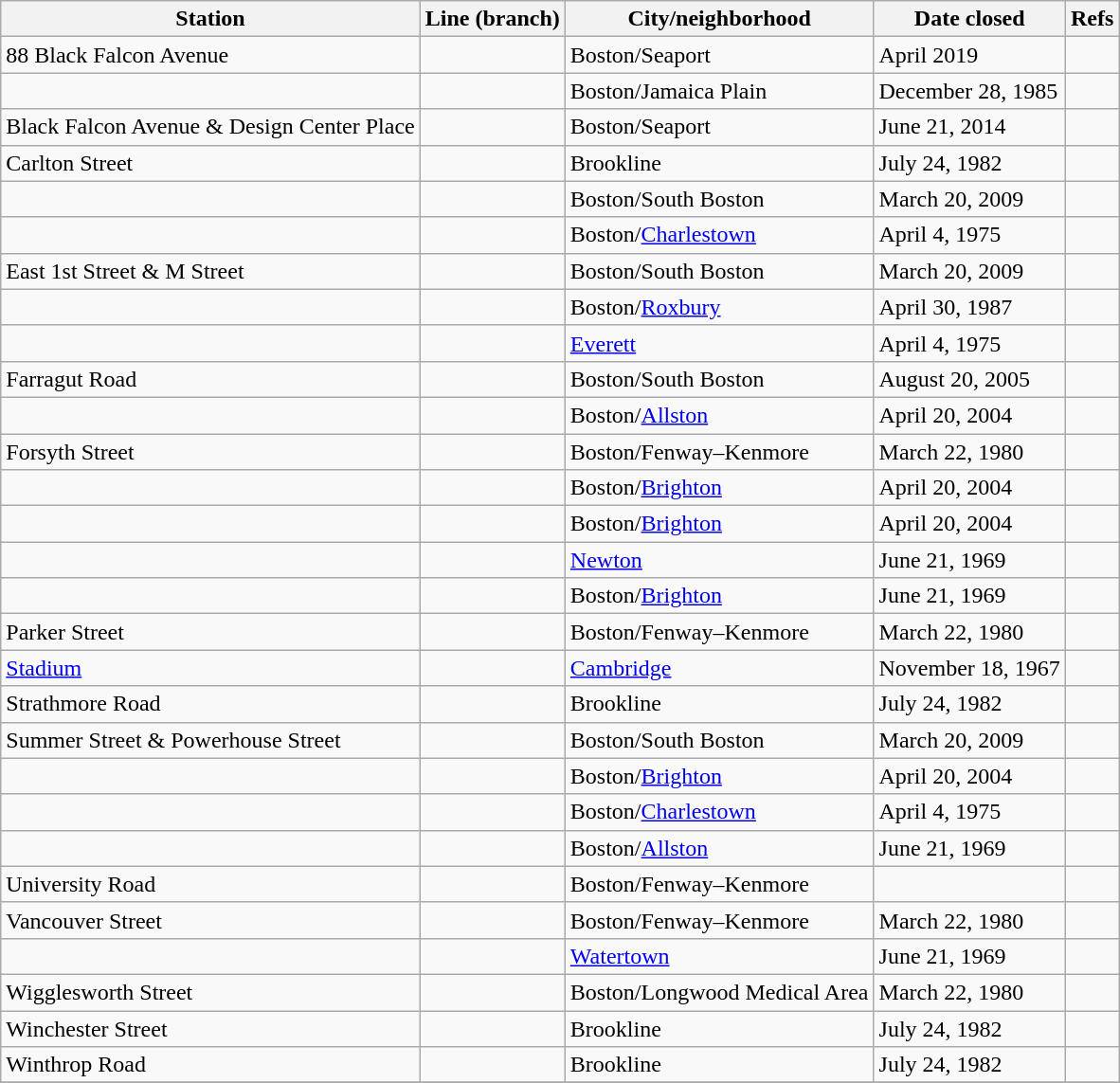<table class="wikitable sortable">
<tr>
<th>Station</th>
<th>Line (branch)</th>
<th>City/neighborhood</th>
<th>Date closed</th>
<th class="unsortable">Refs</th>
</tr>
<tr>
<td>88 Black Falcon Avenue</td>
<td></td>
<td>Boston/Seaport</td>
<td>April 2019</td>
<td></td>
</tr>
<tr>
<td></td>
<td><strong></strong></td>
<td>Boston/Jamaica Plain</td>
<td>December 28, 1985</td>
<td></td>
</tr>
<tr>
<td>Black Falcon Avenue & Design Center Place</td>
<td></td>
<td>Boston/Seaport</td>
<td>June 21, 2014</td>
<td></td>
</tr>
<tr>
<td>Carlton Street</td>
<td></td>
<td>Brookline</td>
<td>July 24, 1982</td>
<td></td>
</tr>
<tr>
<td></td>
<td></td>
<td>Boston/South Boston</td>
<td>March 20, 2009</td>
<td></td>
</tr>
<tr>
<td></td>
<td></td>
<td>Boston/<a href='#'>Charlestown</a></td>
<td>April 4, 1975</td>
<td></td>
</tr>
<tr>
<td>East 1st Street & M Street</td>
<td></td>
<td>Boston/South Boston</td>
<td>March 20, 2009</td>
<td></td>
</tr>
<tr>
<td></td>
<td></td>
<td>Boston/<a href='#'>Roxbury</a></td>
<td>April 30, 1987</td>
<td></td>
</tr>
<tr>
<td></td>
<td><strong></strong></td>
<td><a href='#'>Everett</a></td>
<td>April 4, 1975</td>
<td></td>
</tr>
<tr>
<td>Farragut Road</td>
<td></td>
<td>Boston/South Boston</td>
<td>August 20, 2005</td>
<td></td>
</tr>
<tr>
<td></td>
<td></td>
<td>Boston/<a href='#'>Allston</a></td>
<td>April 20, 2004</td>
<td></td>
</tr>
<tr>
<td>Forsyth Street</td>
<td></td>
<td>Boston/Fenway–Kenmore</td>
<td>March 22, 1980</td>
<td></td>
</tr>
<tr>
<td></td>
<td></td>
<td>Boston/<a href='#'>Brighton</a></td>
<td>April 20, 2004</td>
<td></td>
</tr>
<tr>
<td></td>
<td></td>
<td>Boston/<a href='#'>Brighton</a></td>
<td>April 20, 2004</td>
<td></td>
</tr>
<tr>
<td></td>
<td></td>
<td><a href='#'>Newton</a></td>
<td>June 21, 1969</td>
<td></td>
</tr>
<tr>
<td></td>
<td></td>
<td>Boston/<a href='#'>Brighton</a></td>
<td>June 21, 1969</td>
<td></td>
</tr>
<tr>
<td>Parker Street</td>
<td></td>
<td>Boston/Fenway–Kenmore</td>
<td>March 22, 1980</td>
<td></td>
</tr>
<tr>
<td><a href='#'>Stadium</a></td>
<td></td>
<td><a href='#'>Cambridge</a></td>
<td>November 18, 1967</td>
<td></td>
</tr>
<tr>
<td>Strathmore Road</td>
<td></td>
<td>Brookline</td>
<td>July 24, 1982</td>
<td></td>
</tr>
<tr>
<td>Summer Street & Powerhouse Street</td>
<td></td>
<td>Boston/South Boston</td>
<td>March 20, 2009</td>
<td></td>
</tr>
<tr>
<td></td>
<td></td>
<td>Boston/<a href='#'>Brighton</a></td>
<td>April 20, 2004</td>
<td></td>
</tr>
<tr>
<td></td>
<td></td>
<td>Boston/<a href='#'>Charlestown</a></td>
<td>April 4, 1975</td>
<td></td>
</tr>
<tr>
<td></td>
<td></td>
<td>Boston/<a href='#'>Allston</a></td>
<td>June 21, 1969</td>
<td></td>
</tr>
<tr>
<td>University Road</td>
<td></td>
<td>Boston/Fenway–Kenmore</td>
<td></td>
<td></td>
</tr>
<tr>
<td>Vancouver Street</td>
<td></td>
<td>Boston/Fenway–Kenmore</td>
<td>March 22, 1980</td>
<td></td>
</tr>
<tr>
<td></td>
<td><strong></strong></td>
<td><a href='#'>Watertown</a></td>
<td>June 21, 1969</td>
<td></td>
</tr>
<tr>
<td>Wigglesworth Street</td>
<td></td>
<td>Boston/Longwood Medical Area</td>
<td>March 22, 1980</td>
<td></td>
</tr>
<tr>
<td>Winchester Street</td>
<td></td>
<td>Brookline</td>
<td>July 24, 1982</td>
<td></td>
</tr>
<tr>
<td>Winthrop Road</td>
<td></td>
<td>Brookline</td>
<td>July 24, 1982</td>
<td></td>
</tr>
<tr>
</tr>
</table>
